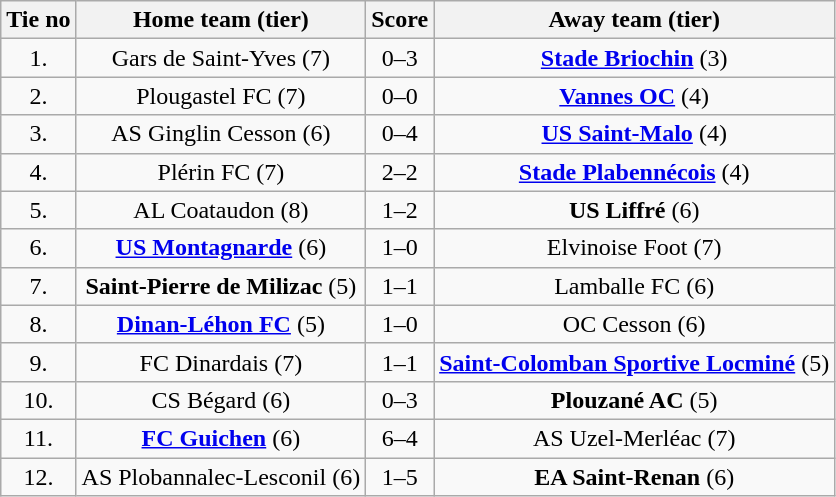<table class="wikitable" style="text-align: center">
<tr>
<th>Tie no</th>
<th>Home team (tier)</th>
<th>Score</th>
<th>Away team (tier)</th>
</tr>
<tr>
<td>1.</td>
<td>Gars de Saint-Yves (7)</td>
<td>0–3</td>
<td><strong><a href='#'>Stade Briochin</a></strong> (3)</td>
</tr>
<tr>
<td>2.</td>
<td>Plougastel FC (7)</td>
<td>0–0 </td>
<td><strong><a href='#'>Vannes OC</a></strong> (4)</td>
</tr>
<tr>
<td>3.</td>
<td>AS Ginglin Cesson (6)</td>
<td>0–4</td>
<td><strong><a href='#'>US Saint-Malo</a></strong> (4)</td>
</tr>
<tr>
<td>4.</td>
<td>Plérin FC (7)</td>
<td>2–2 </td>
<td><strong><a href='#'>Stade Plabennécois</a></strong> (4)</td>
</tr>
<tr>
<td>5.</td>
<td>AL Coataudon (8)</td>
<td>1–2</td>
<td><strong>US Liffré</strong> (6)</td>
</tr>
<tr>
<td>6.</td>
<td><strong><a href='#'>US Montagnarde</a></strong> (6)</td>
<td>1–0</td>
<td>Elvinoise Foot (7)</td>
</tr>
<tr>
<td>7.</td>
<td><strong>Saint-Pierre de Milizac</strong> (5)</td>
<td>1–1 </td>
<td>Lamballe FC (6)</td>
</tr>
<tr>
<td>8.</td>
<td><strong><a href='#'>Dinan-Léhon FC</a></strong> (5)</td>
<td>1–0</td>
<td>OC Cesson (6)</td>
</tr>
<tr>
<td>9.</td>
<td>FC Dinardais (7)</td>
<td>1–1 </td>
<td><strong><a href='#'>Saint-Colomban Sportive Locminé</a></strong> (5)</td>
</tr>
<tr>
<td>10.</td>
<td>CS Bégard (6)</td>
<td>0–3</td>
<td><strong>Plouzané AC</strong> (5)</td>
</tr>
<tr>
<td>11.</td>
<td><strong><a href='#'>FC Guichen</a></strong> (6)</td>
<td>6–4</td>
<td>AS Uzel-Merléac (7)</td>
</tr>
<tr>
<td>12.</td>
<td>AS Plobannalec-Lesconil (6)</td>
<td>1–5</td>
<td><strong>EA Saint-Renan</strong> (6)</td>
</tr>
</table>
